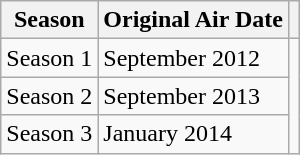<table class="wikitable">
<tr>
<th>Season</th>
<th>Original Air Date</th>
<th></th>
</tr>
<tr>
<td>Season 1</td>
<td>September 2012</td>
</tr>
<tr>
<td>Season 2</td>
<td>September 2013</td>
</tr>
<tr>
<td>Season 3</td>
<td>January 2014</td>
</tr>
</table>
